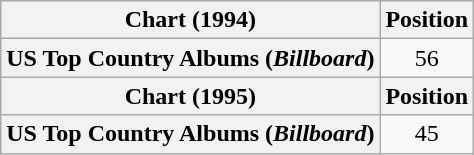<table class="wikitable plainrowheaders" style="text-align:center">
<tr>
<th scope="col">Chart (1994)</th>
<th scope="col">Position</th>
</tr>
<tr>
<th scope="row">US Top Country Albums (<em>Billboard</em>)</th>
<td>56</td>
</tr>
<tr>
<th scope="col">Chart (1995)</th>
<th scope="col">Position</th>
</tr>
<tr>
<th scope="row">US Top Country Albums (<em>Billboard</em>)</th>
<td>45</td>
</tr>
</table>
